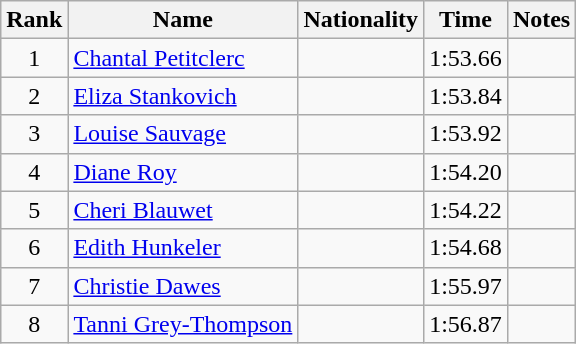<table class="wikitable sortable" style="text-align:center">
<tr>
<th>Rank</th>
<th>Name</th>
<th>Nationality</th>
<th>Time</th>
<th>Notes</th>
</tr>
<tr>
<td>1</td>
<td align=left><a href='#'>Chantal Petitclerc</a></td>
<td align=left></td>
<td>1:53.66</td>
<td></td>
</tr>
<tr>
<td>2</td>
<td align=left><a href='#'>Eliza Stankovich</a></td>
<td align=left></td>
<td>1:53.84</td>
<td></td>
</tr>
<tr>
<td>3</td>
<td align=left><a href='#'>Louise Sauvage</a></td>
<td align=left></td>
<td>1:53.92</td>
<td></td>
</tr>
<tr>
<td>4</td>
<td align=left><a href='#'>Diane Roy</a></td>
<td align=left></td>
<td>1:54.20</td>
<td></td>
</tr>
<tr>
<td>5</td>
<td align=left><a href='#'>Cheri Blauwet</a></td>
<td align=left></td>
<td>1:54.22</td>
<td></td>
</tr>
<tr>
<td>6</td>
<td align=left><a href='#'>Edith Hunkeler</a></td>
<td align=left></td>
<td>1:54.68</td>
<td></td>
</tr>
<tr>
<td>7</td>
<td align=left><a href='#'>Christie Dawes</a></td>
<td align=left></td>
<td>1:55.97</td>
<td></td>
</tr>
<tr>
<td>8</td>
<td align=left><a href='#'>Tanni Grey-Thompson</a></td>
<td align=left></td>
<td>1:56.87</td>
<td></td>
</tr>
</table>
